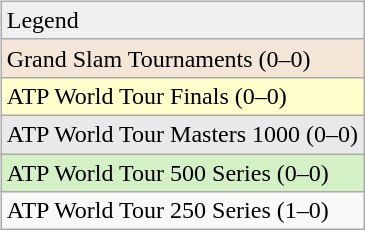<table width=43%>
<tr>
<td valign=top width=33%><br><table class=wikitable>
<tr bgcolor=#efefef>
<td>Legend</td>
</tr>
<tr style="background:#f3e6d7;">
<td>Grand Slam Tournaments (0–0)</td>
</tr>
<tr style="background:#ffc;">
<td>ATP World Tour Finals (0–0)</td>
</tr>
<tr style="background:#e9e9e9;">
<td>ATP World Tour Masters 1000 (0–0)</td>
</tr>
<tr style="background:#d4f1c5;">
<td>ATP World Tour 500 Series (0–0)</td>
</tr>
<tr>
<td>ATP World Tour 250 Series (1–0)</td>
</tr>
</table>
</td>
</tr>
</table>
